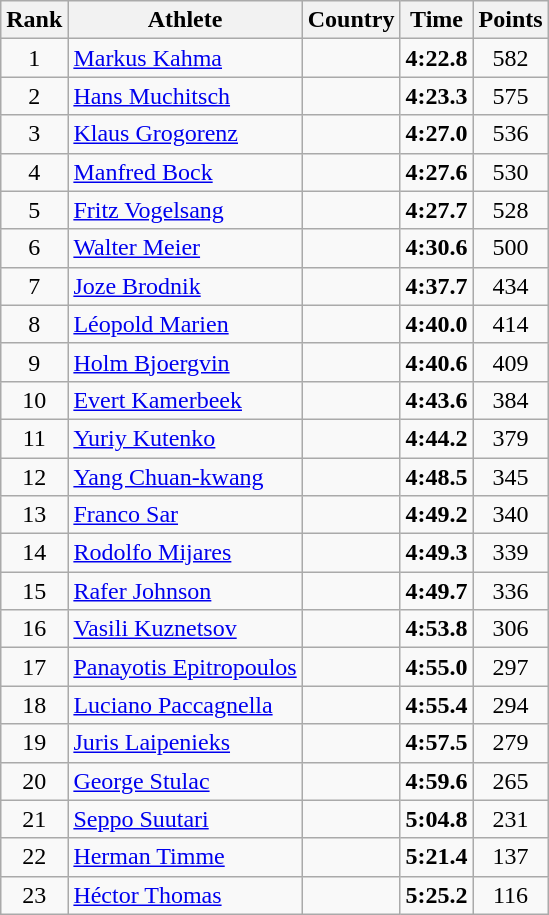<table class="wikitable sortable" style="text-align:center">
<tr>
<th>Rank</th>
<th>Athlete</th>
<th>Country</th>
<th>Time</th>
<th>Points</th>
</tr>
<tr>
<td>1</td>
<td align=left><a href='#'>Markus Kahma</a></td>
<td align=left></td>
<td><strong>4:22.8</strong></td>
<td>582</td>
</tr>
<tr>
<td>2</td>
<td align=left><a href='#'>Hans Muchitsch</a></td>
<td align=left></td>
<td><strong>4:23.3</strong></td>
<td>575</td>
</tr>
<tr>
<td>3</td>
<td align=left><a href='#'>Klaus Grogorenz</a></td>
<td align=left></td>
<td><strong>4:27.0</strong></td>
<td>536</td>
</tr>
<tr>
<td>4</td>
<td align=left><a href='#'>Manfred Bock</a></td>
<td align=left></td>
<td><strong>4:27.6</strong></td>
<td>530</td>
</tr>
<tr>
<td>5</td>
<td align=left><a href='#'>Fritz Vogelsang</a></td>
<td align=left></td>
<td><strong>4:27.7</strong></td>
<td>528</td>
</tr>
<tr>
<td>6</td>
<td align=left><a href='#'>Walter Meier</a></td>
<td align=left></td>
<td><strong>4:30.6</strong></td>
<td>500</td>
</tr>
<tr>
<td>7</td>
<td align=left><a href='#'>Joze Brodnik</a></td>
<td align=left></td>
<td><strong>4:37.7</strong></td>
<td>434</td>
</tr>
<tr>
<td>8</td>
<td align=left><a href='#'>Léopold Marien</a></td>
<td align=left></td>
<td><strong>4:40.0</strong></td>
<td>414</td>
</tr>
<tr>
<td>9</td>
<td align=left><a href='#'>Holm Bjoergvin</a></td>
<td align=left></td>
<td><strong>4:40.6</strong></td>
<td>409</td>
</tr>
<tr>
<td>10</td>
<td align=left><a href='#'>Evert Kamerbeek</a></td>
<td align=left></td>
<td><strong>4:43.6</strong></td>
<td>384</td>
</tr>
<tr>
<td>11</td>
<td align=left><a href='#'>Yuriy Kutenko</a></td>
<td align=left></td>
<td><strong>4:44.2</strong></td>
<td>379</td>
</tr>
<tr>
<td>12</td>
<td align=left><a href='#'>Yang Chuan-kwang</a></td>
<td align=left></td>
<td><strong>4:48.5</strong></td>
<td>345</td>
</tr>
<tr>
<td>13</td>
<td align=left><a href='#'>Franco Sar</a></td>
<td align=left></td>
<td><strong>4:49.2</strong></td>
<td>340</td>
</tr>
<tr>
<td>14</td>
<td align=left><a href='#'>Rodolfo Mijares</a></td>
<td align=left></td>
<td><strong>4:49.3</strong></td>
<td>339</td>
</tr>
<tr>
<td>15</td>
<td align=left><a href='#'>Rafer Johnson</a></td>
<td align=left></td>
<td><strong>4:49.7</strong></td>
<td>336</td>
</tr>
<tr>
<td>16</td>
<td align=left><a href='#'>Vasili Kuznetsov</a></td>
<td align=left></td>
<td><strong>4:53.8</strong></td>
<td>306</td>
</tr>
<tr>
<td>17</td>
<td align=left><a href='#'>Panayotis Epitropoulos</a></td>
<td align=left></td>
<td><strong>4:55.0</strong></td>
<td>297</td>
</tr>
<tr>
<td>18</td>
<td align=left><a href='#'>Luciano Paccagnella</a></td>
<td align=left></td>
<td><strong>4:55.4</strong></td>
<td>294</td>
</tr>
<tr>
<td>19</td>
<td align=left><a href='#'>Juris Laipenieks</a></td>
<td align=left></td>
<td><strong>4:57.5</strong></td>
<td>279</td>
</tr>
<tr>
<td>20</td>
<td align=left><a href='#'>George Stulac</a></td>
<td align=left></td>
<td><strong>4:59.6</strong></td>
<td>265</td>
</tr>
<tr>
<td>21</td>
<td align=left><a href='#'>Seppo Suutari</a></td>
<td align=left></td>
<td><strong>5:04.8</strong></td>
<td>231</td>
</tr>
<tr>
<td>22</td>
<td align=left><a href='#'>Herman Timme</a></td>
<td align=left></td>
<td><strong>5:21.4</strong></td>
<td>137</td>
</tr>
<tr>
<td>23</td>
<td align=left><a href='#'>Héctor Thomas</a></td>
<td align=left></td>
<td><strong>5:25.2</strong></td>
<td>116</td>
</tr>
</table>
